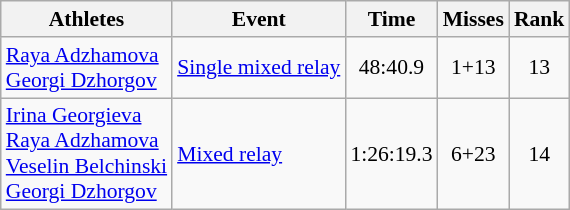<table class="wikitable" style="font-size:90%">
<tr>
<th>Athletes</th>
<th>Event</th>
<th>Time</th>
<th>Misses</th>
<th>Rank</th>
</tr>
<tr align=center>
<td align=left><a href='#'>Raya Adzhamova</a><br><a href='#'>Georgi Dzhorgov</a></td>
<td align=left><a href='#'>Single mixed relay</a></td>
<td>48:40.9</td>
<td>1+13</td>
<td>13</td>
</tr>
<tr align=center>
<td align=left><a href='#'>Irina Georgieva</a><br><a href='#'>Raya Adzhamova</a><br><a href='#'>Veselin Belchinski</a><br><a href='#'>Georgi Dzhorgov</a></td>
<td align=left><a href='#'>Mixed relay</a></td>
<td>1:26:19.3</td>
<td>6+23</td>
<td>14</td>
</tr>
</table>
